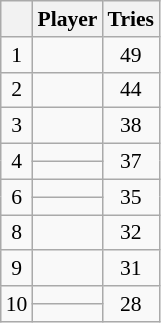<table class="wikitable plainrowheaders" style="font-size:90%;">
<tr>
<th scope=col></th>
<th scope=col>Player</th>
<th scope=col>Tries</th>
</tr>
<tr>
<td align=center>1</td>
<td> </td>
<td align=center>49</td>
</tr>
<tr>
<td align=center>2</td>
<td> </td>
<td align=center>44</td>
</tr>
<tr>
<td align=center>3</td>
<td> </td>
<td align=center>38</td>
</tr>
<tr>
<td align=center rowspan="2">4</td>
<td> </td>
<td align=center rowspan="2">37</td>
</tr>
<tr>
<td> </td>
</tr>
<tr>
<td align=center rowspan="2">6</td>
<td> </td>
<td align=center rowspan="2">35</td>
</tr>
<tr>
<td> </td>
</tr>
<tr>
<td align=center>8</td>
<td> </td>
<td align=center>32</td>
</tr>
<tr>
<td align=center>9</td>
<td> </td>
<td align=center>31</td>
</tr>
<tr>
<td align=center rowspan="2">10</td>
<td> </td>
<td align=center rowspan="2">28</td>
</tr>
<tr>
<td> </td>
</tr>
</table>
